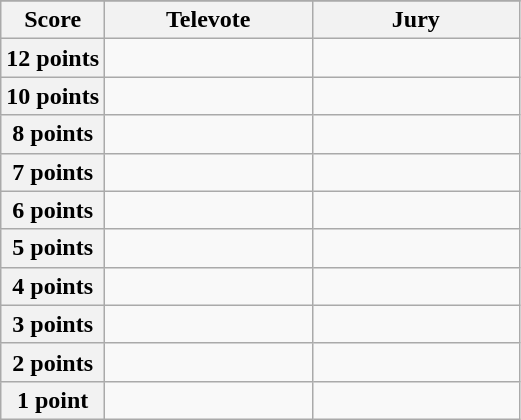<table class="wikitable">
<tr>
</tr>
<tr>
<th scope="col" width="20%">Score</th>
<th scope="col" width="40%">Televote</th>
<th scope="col" width="40%">Jury</th>
</tr>
<tr>
<th scope="row">12 points</th>
<td></td>
<td></td>
</tr>
<tr>
<th scope="row">10 points</th>
<td></td>
<td></td>
</tr>
<tr>
<th scope="row">8 points</th>
<td></td>
<td></td>
</tr>
<tr>
<th scope="row">7 points</th>
<td></td>
<td></td>
</tr>
<tr>
<th scope="row">6 points</th>
<td></td>
<td></td>
</tr>
<tr>
<th scope="row">5 points</th>
<td></td>
<td></td>
</tr>
<tr>
<th scope="row">4 points</th>
<td></td>
<td></td>
</tr>
<tr>
<th scope="row">3 points</th>
<td></td>
<td></td>
</tr>
<tr>
<th scope="row">2 points</th>
<td></td>
<td></td>
</tr>
<tr>
<th scope="row">1 point</th>
<td></td>
<td></td>
</tr>
</table>
